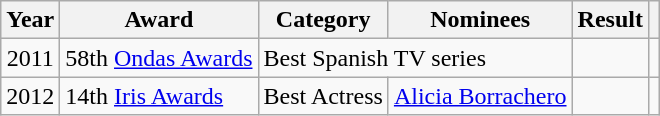<table class="wikitable sortable plainrowheaders">
<tr>
<th>Year</th>
<th>Award</th>
<th>Category</th>
<th>Nominees</th>
<th>Result</th>
<th scope="col" class="unsortable"></th>
</tr>
<tr>
<td align= center rowspan="1">2011</td>
<td rowspan=1>58th <a href='#'>Ondas Awards</a></td>
<td colspan = 2>Best Spanish TV series</td>
<td></td>
<td align = "center"></td>
</tr>
<tr>
<td align= center rowspan="1">2012</td>
<td rowspan=5>14th <a href='#'>Iris Awards</a></td>
<td colspan = 1>Best Actress</td>
<td><a href='#'>Alicia Borrachero</a></td>
<td></td>
<td align = "center"></td>
</tr>
</table>
